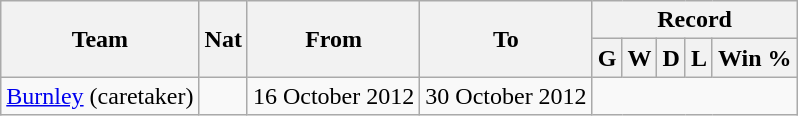<table class="wikitable" style="text-align: center">
<tr>
<th rowspan="2">Team</th>
<th rowspan="2">Nat</th>
<th rowspan="2">From</th>
<th rowspan="2">To</th>
<th colspan="5">Record</th>
</tr>
<tr>
<th>G</th>
<th>W</th>
<th>D</th>
<th>L</th>
<th>Win %</th>
</tr>
<tr>
<td align=left><a href='#'>Burnley</a> (caretaker)</td>
<td></td>
<td align=left>16 October 2012</td>
<td align=left>30 October 2012<br></td>
</tr>
</table>
